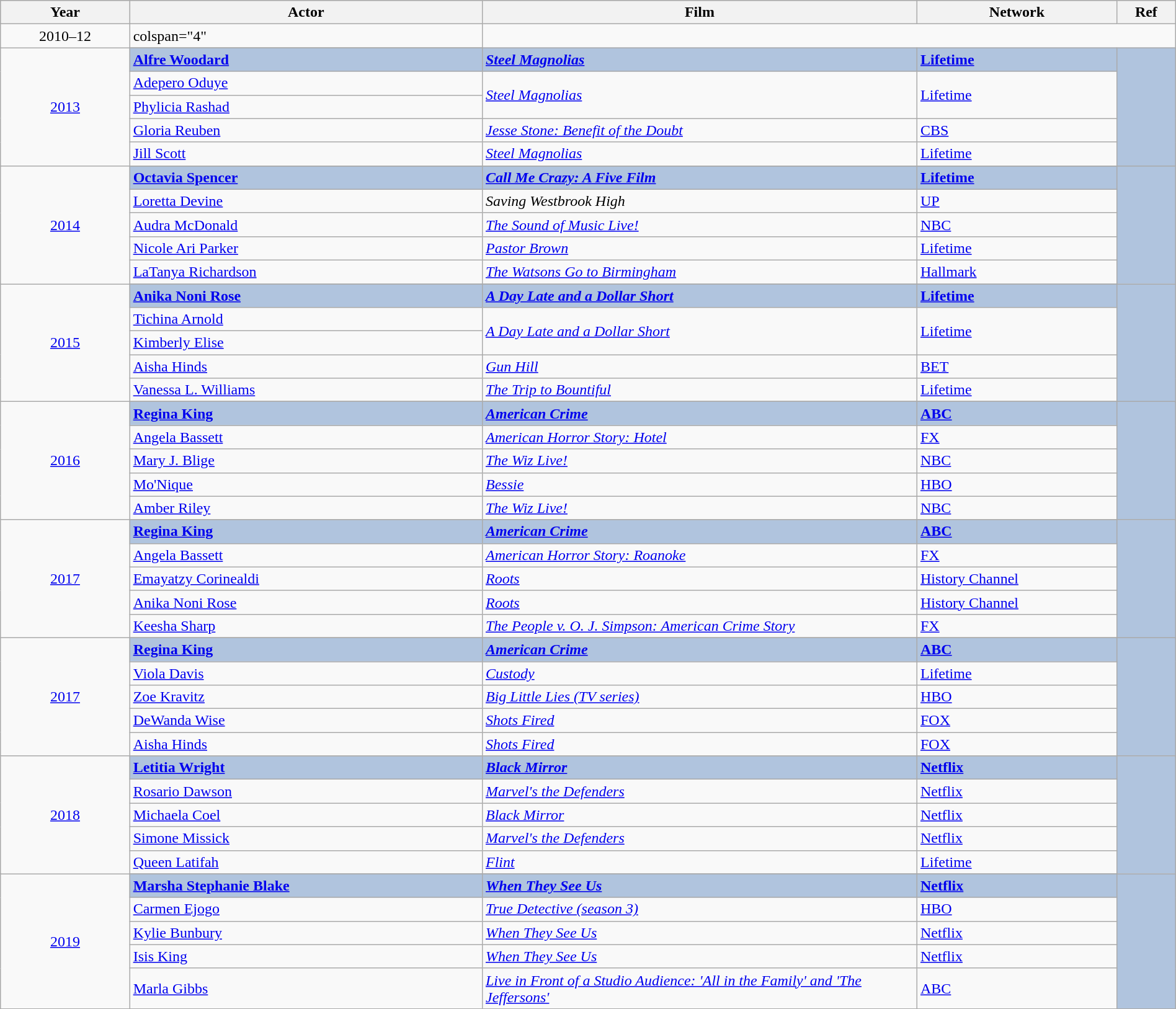<table class="wikitable" style="width:100%;">
<tr style="background:#bebebe;">
<th style="width:11%;">Year</th>
<th style="width:30%;">Actor</th>
<th style="width:37%;">Film</th>
<th style="width:17%;">Network</th>
<th style="width:5%;">Ref</th>
</tr>
<tr>
<td align="center">2010–12</td>
<td>colspan="4" </td>
</tr>
<tr>
<td rowspan="6" align="center"><a href='#'>2013</a></td>
</tr>
<tr style="background:#B0C4DE">
<td><strong><a href='#'>Alfre Woodard</a></strong></td>
<td><strong><em><a href='#'>Steel Magnolias</a></em></strong></td>
<td><strong><a href='#'>Lifetime</a></strong></td>
<td rowspan="6" align="center"></td>
</tr>
<tr>
<td><a href='#'>Adepero Oduye</a></td>
<td rowspan="2"><em><a href='#'>Steel Magnolias</a></em></td>
<td rowspan="2"><a href='#'>Lifetime</a></td>
</tr>
<tr>
<td><a href='#'>Phylicia Rashad</a></td>
</tr>
<tr>
<td><a href='#'>Gloria Reuben</a></td>
<td><em><a href='#'>Jesse Stone: Benefit of the Doubt</a></em></td>
<td><a href='#'>CBS</a></td>
</tr>
<tr>
<td><a href='#'>Jill Scott</a></td>
<td><em><a href='#'>Steel Magnolias</a></em></td>
<td><a href='#'>Lifetime</a></td>
</tr>
<tr>
<td rowspan="6" align="center"><a href='#'>2014</a></td>
</tr>
<tr style="background:#B0C4DE">
<td><strong><a href='#'>Octavia Spencer</a></strong></td>
<td><strong><em><a href='#'>Call Me Crazy: A Five Film</a></em></strong></td>
<td><strong><a href='#'>Lifetime</a></strong></td>
<td rowspan="6" align="center"></td>
</tr>
<tr>
<td><a href='#'>Loretta Devine</a></td>
<td><em>Saving Westbrook High</em></td>
<td><a href='#'>UP</a></td>
</tr>
<tr>
<td><a href='#'>Audra McDonald</a></td>
<td><em><a href='#'>The Sound of Music Live!</a></em></td>
<td><a href='#'>NBC</a></td>
</tr>
<tr>
<td><a href='#'>Nicole Ari Parker</a></td>
<td><em><a href='#'>Pastor Brown</a></em></td>
<td><a href='#'>Lifetime</a></td>
</tr>
<tr>
<td><a href='#'>LaTanya Richardson</a></td>
<td><em><a href='#'>The Watsons Go to Birmingham</a></em></td>
<td><a href='#'>Hallmark</a></td>
</tr>
<tr>
<td rowspan="6" align="center"><a href='#'>2015</a></td>
</tr>
<tr style="background:#B0C4DE">
<td><strong><a href='#'>Anika Noni Rose</a></strong></td>
<td><strong><em><a href='#'>A Day Late and a Dollar Short</a></em></strong></td>
<td><strong><a href='#'>Lifetime</a></strong></td>
<td rowspan="6" align="center"></td>
</tr>
<tr>
<td><a href='#'>Tichina Arnold</a></td>
<td rowspan="2"><em><a href='#'>A Day Late and a Dollar Short</a></em></td>
<td rowspan="2"><a href='#'>Lifetime</a></td>
</tr>
<tr>
<td><a href='#'>Kimberly Elise</a></td>
</tr>
<tr>
<td><a href='#'>Aisha Hinds</a></td>
<td><em><a href='#'>Gun Hill</a></em></td>
<td><a href='#'>BET</a></td>
</tr>
<tr>
<td><a href='#'>Vanessa L. Williams</a></td>
<td><em><a href='#'>The Trip to Bountiful</a></em></td>
<td><a href='#'>Lifetime</a></td>
</tr>
<tr>
<td rowspan="6" align="center"><a href='#'>2016</a></td>
</tr>
<tr style="background:#B0C4DE">
<td><strong><a href='#'>Regina King</a></strong></td>
<td><strong><em><a href='#'>American Crime</a></em></strong></td>
<td><strong><a href='#'>ABC</a></strong></td>
<td rowspan="6" align="center"></td>
</tr>
<tr>
<td><a href='#'>Angela Bassett</a></td>
<td><em><a href='#'>American Horror Story: Hotel</a></em></td>
<td><a href='#'>FX</a></td>
</tr>
<tr>
<td><a href='#'>Mary J. Blige</a></td>
<td><em><a href='#'>The Wiz Live!</a></em></td>
<td><a href='#'>NBC</a></td>
</tr>
<tr>
<td><a href='#'>Mo'Nique</a></td>
<td><em><a href='#'>Bessie</a></em></td>
<td><a href='#'>HBO</a></td>
</tr>
<tr>
<td><a href='#'>Amber Riley</a></td>
<td><em><a href='#'>The Wiz Live!</a></em></td>
<td><a href='#'>NBC</a></td>
</tr>
<tr>
<td rowspan="6" align="center"><a href='#'>2017</a></td>
</tr>
<tr style="background:#B0C4DE">
<td><strong><a href='#'>Regina King</a></strong></td>
<td><strong><em><a href='#'>American Crime</a></em></strong></td>
<td><strong><a href='#'>ABC</a></strong></td>
<td rowspan="6" align="center"></td>
</tr>
<tr>
<td><a href='#'>Angela Bassett</a></td>
<td><em><a href='#'>American Horror Story: Roanoke</a></em></td>
<td><a href='#'>FX</a></td>
</tr>
<tr>
<td><a href='#'>Emayatzy Corinealdi</a></td>
<td><em><a href='#'>Roots</a></em></td>
<td><a href='#'>History Channel</a></td>
</tr>
<tr>
<td><a href='#'>Anika Noni Rose</a></td>
<td><em><a href='#'>Roots</a></em></td>
<td><a href='#'>History Channel</a></td>
</tr>
<tr>
<td><a href='#'>Keesha Sharp</a></td>
<td><em><a href='#'>The People v. O. J. Simpson: American Crime Story</a></em></td>
<td><a href='#'>FX</a></td>
</tr>
<tr>
<td rowspan="6" align="center"><a href='#'>2017</a></td>
</tr>
<tr style="background:#B0C4DE">
<td><strong><a href='#'>Regina King</a></strong></td>
<td><strong><em><a href='#'>American Crime</a></em></strong></td>
<td><strong><a href='#'>ABC</a></strong></td>
<td rowspan="6" align="center"></td>
</tr>
<tr>
<td><a href='#'>Viola Davis</a></td>
<td><em><a href='#'>Custody</a></em></td>
<td><a href='#'>Lifetime</a></td>
</tr>
<tr>
<td><a href='#'>Zoe Kravitz</a></td>
<td><em><a href='#'>Big Little Lies (TV series)</a></em></td>
<td><a href='#'>HBO</a></td>
</tr>
<tr>
<td><a href='#'>DeWanda Wise</a></td>
<td><em><a href='#'>Shots Fired</a></em></td>
<td><a href='#'>FOX</a></td>
</tr>
<tr>
<td><a href='#'>Aisha Hinds</a></td>
<td><em><a href='#'>Shots Fired</a></em></td>
<td><a href='#'>FOX</a></td>
</tr>
<tr>
<td rowspan="6" align="center"><a href='#'>2018</a></td>
</tr>
<tr style="background:#B0C4DE">
<td><strong><a href='#'>Letitia Wright</a></strong></td>
<td><strong><em><a href='#'>Black Mirror</a></em></strong></td>
<td><strong><a href='#'>Netflix</a></strong></td>
<td rowspan="6" align="center"></td>
</tr>
<tr>
<td><a href='#'>Rosario Dawson</a></td>
<td><em><a href='#'>Marvel's the Defenders</a></em></td>
<td><a href='#'>Netflix</a></td>
</tr>
<tr>
<td><a href='#'>Michaela Coel</a></td>
<td><em><a href='#'>Black Mirror</a></em></td>
<td><a href='#'>Netflix</a></td>
</tr>
<tr>
<td><a href='#'>Simone Missick</a></td>
<td><em><a href='#'>Marvel's the Defenders</a></em></td>
<td><a href='#'>Netflix</a></td>
</tr>
<tr>
<td><a href='#'>Queen Latifah</a></td>
<td><em><a href='#'>Flint</a></em></td>
<td><a href='#'>Lifetime</a></td>
</tr>
<tr>
<td rowspan="6" align="center"><a href='#'>2019</a></td>
</tr>
<tr style="background:#B0C4DE">
<td><strong><a href='#'>Marsha Stephanie Blake</a></strong></td>
<td><strong><em><a href='#'>When They See Us</a></em></strong></td>
<td><strong><a href='#'>Netflix</a></strong></td>
<td rowspan="6" align="center"></td>
</tr>
<tr>
<td><a href='#'>Carmen Ejogo</a></td>
<td><em><a href='#'>True Detective (season 3)</a></em></td>
<td><a href='#'>HBO</a></td>
</tr>
<tr>
<td><a href='#'>Kylie Bunbury</a></td>
<td><em><a href='#'>When They See Us</a></em></td>
<td><a href='#'>Netflix</a></td>
</tr>
<tr>
<td><a href='#'>Isis King</a></td>
<td><em><a href='#'>When They See Us</a></em></td>
<td><a href='#'>Netflix</a></td>
</tr>
<tr>
<td><a href='#'>Marla Gibbs</a></td>
<td><em><a href='#'>Live in Front of a Studio Audience: 'All in the Family' and 'The Jeffersons'</a></em></td>
<td><a href='#'>ABC</a></td>
</tr>
</table>
